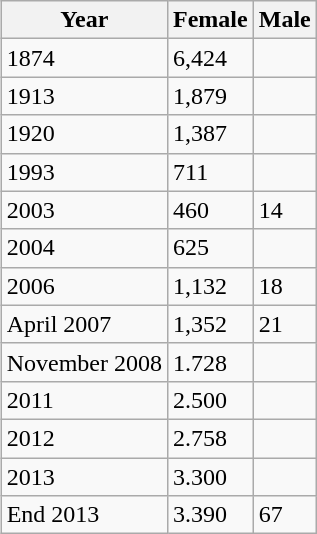<table class="wikitable" style="float:right;margin-left:1em">
<tr>
<th bgcolor=ececec>Year</th>
<th bgcolor=ececec>Female</th>
<th bgcolor=ececec>Male</th>
</tr>
<tr>
<td>1874</td>
<td>6,424</td>
<td></td>
</tr>
<tr>
<td>1913</td>
<td>1,879</td>
<td></td>
</tr>
<tr>
<td>1920</td>
<td>1,387</td>
<td></td>
</tr>
<tr>
<td>1993</td>
<td>711</td>
<td></td>
</tr>
<tr>
<td>2003</td>
<td>460</td>
<td>14</td>
</tr>
<tr>
<td>2004</td>
<td>625</td>
<td></td>
</tr>
<tr>
<td>2006</td>
<td>1,132</td>
<td>18</td>
</tr>
<tr>
<td>April 2007</td>
<td>1,352</td>
<td>21</td>
</tr>
<tr>
<td>November 2008</td>
<td>1.728</td>
<td></td>
</tr>
<tr>
<td>2011</td>
<td>2.500</td>
<td></td>
</tr>
<tr>
<td>2012</td>
<td>2.758</td>
<td></td>
</tr>
<tr>
<td>2013</td>
<td>3.300</td>
<td></td>
</tr>
<tr>
<td>End 2013</td>
<td>3.390</td>
<td>67</td>
</tr>
</table>
